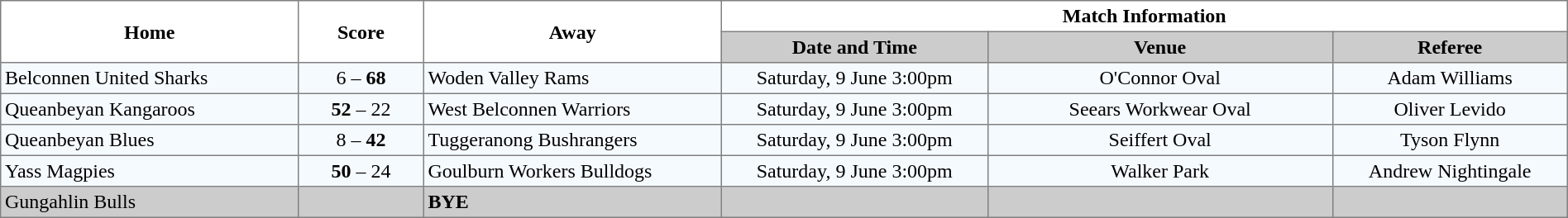<table border="1" cellpadding="3" cellspacing="0" width="100%" style="border-collapse:collapse;  text-align:center;">
<tr>
<th rowspan="2" width="19%">Home</th>
<th rowspan="2" width="8%">Score</th>
<th rowspan="2" width="19%">Away</th>
<th colspan="3">Match Information</th>
</tr>
<tr bgcolor="#CCCCCC">
<th width="17%">Date and Time</th>
<th width="22%">Venue</th>
<th width="50%">Referee</th>
</tr>
<tr style="text-align:center; background:#f5faff;">
<td align="left"> Belconnen United Sharks</td>
<td>6 – <strong>68</strong></td>
<td align="left"> Woden Valley Rams</td>
<td>Saturday, 9 June 3:00pm</td>
<td>O'Connor Oval</td>
<td>Adam Williams</td>
</tr>
<tr style="text-align:center; background:#f5faff;">
<td align="left"> Queanbeyan Kangaroos</td>
<td><strong>52</strong> – 22</td>
<td align="left"> West Belconnen Warriors</td>
<td>Saturday, 9 June 3:00pm</td>
<td>Seears Workwear Oval</td>
<td>Oliver Levido</td>
</tr>
<tr style="text-align:center; background:#f5faff;">
<td align="left"> Queanbeyan Blues</td>
<td>8 – <strong>42</strong></td>
<td align="left"> Tuggeranong Bushrangers</td>
<td>Saturday, 9 June 3:00pm</td>
<td>Seiffert Oval</td>
<td>Tyson Flynn</td>
</tr>
<tr style="text-align:center; background:#f5faff;">
<td align="left"> Yass Magpies</td>
<td><strong>50</strong> – 24</td>
<td align="left"><strong></strong> Goulburn Workers Bulldogs</td>
<td>Saturday, 9 June 3:00pm</td>
<td>Walker Park</td>
<td>Andrew Nightingale</td>
</tr>
<tr style="text-align:center; background:#CCCCCC;">
<td align="left"> Gungahlin Bulls</td>
<td></td>
<td align="left"><strong>BYE</strong></td>
<td></td>
<td></td>
<td></td>
</tr>
</table>
